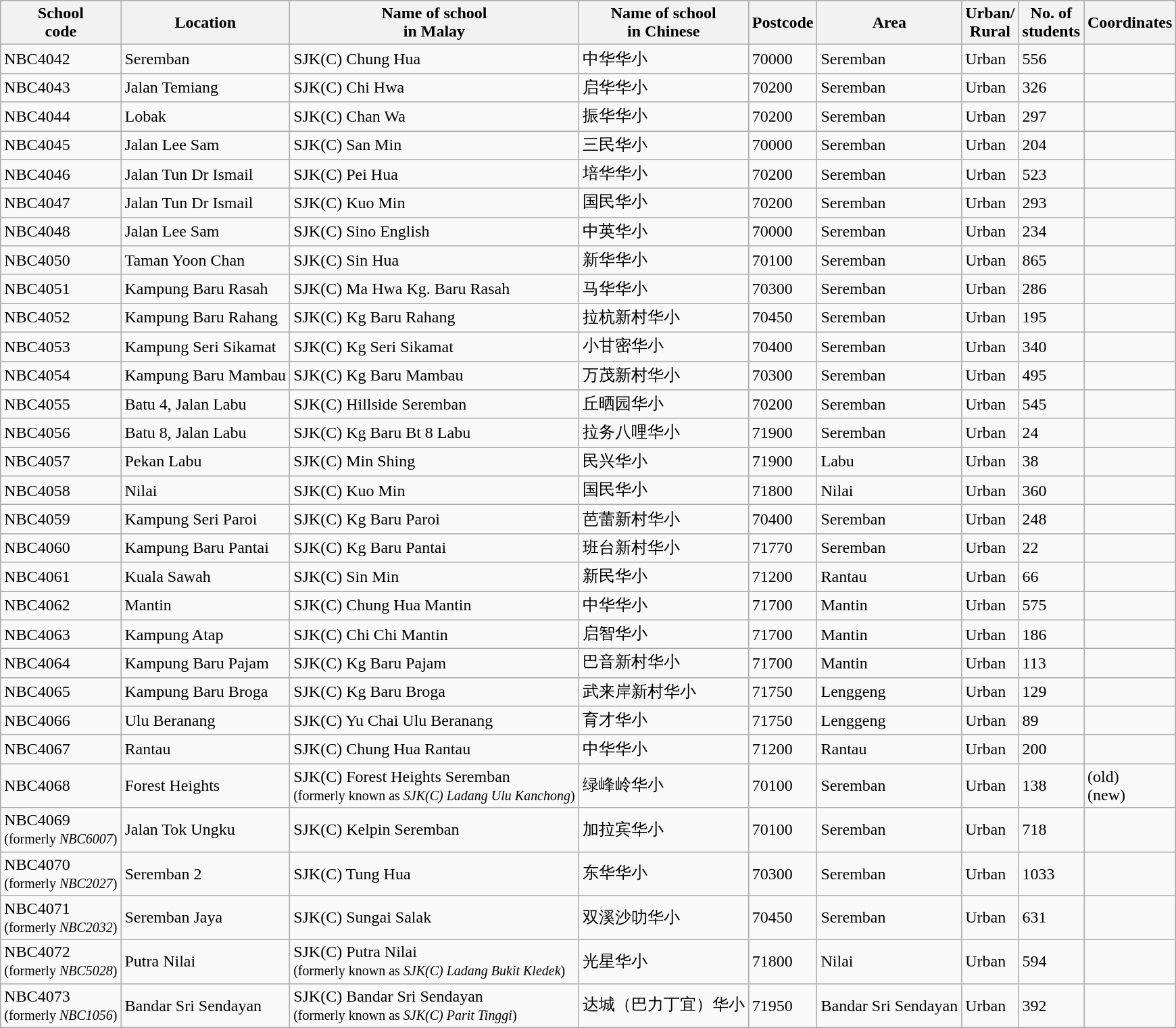<table class="wikitable sortable">
<tr>
<th>School<br>code</th>
<th>Location</th>
<th>Name of school<br>in Malay</th>
<th>Name of school<br>in Chinese</th>
<th>Postcode</th>
<th>Area</th>
<th>Urban/<br>Rural</th>
<th>No. of<br>students</th>
<th>Coordinates</th>
</tr>
<tr>
<td>NBC4042</td>
<td>Seremban</td>
<td>SJK(C) Chung Hua</td>
<td>中华华小</td>
<td>70000</td>
<td>Seremban</td>
<td>Urban</td>
<td>556</td>
<td></td>
</tr>
<tr>
<td>NBC4043</td>
<td>Jalan Temiang</td>
<td>SJK(C) Chi Hwa</td>
<td>启华华小</td>
<td>70200</td>
<td>Seremban</td>
<td>Urban</td>
<td>326</td>
<td></td>
</tr>
<tr>
<td>NBC4044</td>
<td>Lobak</td>
<td>SJK(C) Chan Wa</td>
<td>振华华小</td>
<td>70200</td>
<td>Seremban</td>
<td>Urban</td>
<td>297</td>
<td></td>
</tr>
<tr>
<td>NBC4045</td>
<td>Jalan Lee Sam</td>
<td>SJK(C) San Min</td>
<td>三民华小</td>
<td>70000</td>
<td>Seremban</td>
<td>Urban</td>
<td>204</td>
<td></td>
</tr>
<tr>
<td>NBC4046</td>
<td>Jalan Tun Dr Ismail</td>
<td>SJK(C) Pei Hua</td>
<td>培华华小</td>
<td>70200</td>
<td>Seremban</td>
<td>Urban</td>
<td>523</td>
<td></td>
</tr>
<tr>
<td>NBC4047</td>
<td>Jalan Tun Dr Ismail</td>
<td>SJK(C) Kuo Min</td>
<td>国民华小</td>
<td>70200</td>
<td>Seremban</td>
<td>Urban</td>
<td>293</td>
<td></td>
</tr>
<tr>
<td>NBC4048</td>
<td>Jalan Lee Sam</td>
<td>SJK(C) Sino English</td>
<td>中英华小</td>
<td>70000</td>
<td>Seremban</td>
<td>Urban</td>
<td>234</td>
<td></td>
</tr>
<tr>
<td>NBC4050</td>
<td>Taman Yoon Chan</td>
<td>SJK(C) Sin Hua</td>
<td>新华华小</td>
<td>70100</td>
<td>Seremban</td>
<td>Urban</td>
<td>865</td>
<td></td>
</tr>
<tr>
<td>NBC4051</td>
<td>Kampung Baru Rasah</td>
<td>SJK(C) Ma Hwa Kg. Baru Rasah</td>
<td>马华华小</td>
<td>70300</td>
<td>Seremban</td>
<td>Urban</td>
<td>286</td>
<td></td>
</tr>
<tr>
<td>NBC4052</td>
<td>Kampung Baru Rahang</td>
<td>SJK(C) Kg Baru Rahang</td>
<td>拉杭新村华小</td>
<td>70450</td>
<td>Seremban</td>
<td>Urban</td>
<td>195</td>
<td></td>
</tr>
<tr>
<td>NBC4053</td>
<td>Kampung Seri Sikamat</td>
<td>SJK(C) Kg Seri Sikamat</td>
<td>小甘密华小</td>
<td>70400</td>
<td>Seremban</td>
<td>Urban</td>
<td>340</td>
<td></td>
</tr>
<tr>
<td>NBC4054</td>
<td>Kampung Baru Mambau</td>
<td>SJK(C) Kg Baru Mambau</td>
<td>万茂新村华小</td>
<td>70300</td>
<td>Seremban</td>
<td>Urban</td>
<td>495</td>
<td></td>
</tr>
<tr>
<td>NBC4055</td>
<td>Batu 4, Jalan Labu</td>
<td>SJK(C) Hillside Seremban</td>
<td>丘晒园华小</td>
<td>70200</td>
<td>Seremban</td>
<td>Urban</td>
<td>545</td>
<td></td>
</tr>
<tr>
<td>NBC4056</td>
<td>Batu 8, Jalan Labu</td>
<td>SJK(C) Kg Baru Bt 8 Labu</td>
<td>拉务八哩华小</td>
<td>71900</td>
<td>Seremban</td>
<td>Urban</td>
<td>24</td>
<td></td>
</tr>
<tr>
<td>NBC4057</td>
<td>Pekan Labu</td>
<td>SJK(C) Min Shing</td>
<td>民兴华小</td>
<td>71900</td>
<td>Labu</td>
<td>Urban</td>
<td>38</td>
<td></td>
</tr>
<tr>
<td>NBC4058</td>
<td>Nilai</td>
<td>SJK(C) Kuo Min</td>
<td>国民华小</td>
<td>71800</td>
<td>Nilai</td>
<td>Urban</td>
<td>360</td>
<td></td>
</tr>
<tr>
<td>NBC4059</td>
<td>Kampung Seri Paroi</td>
<td>SJK(C) Kg Baru Paroi</td>
<td>芭蕾新村华小</td>
<td>70400</td>
<td>Seremban</td>
<td>Urban</td>
<td>248</td>
<td></td>
</tr>
<tr>
<td>NBC4060</td>
<td>Kampung Baru Pantai</td>
<td>SJK(C) Kg Baru Pantai</td>
<td>班台新村华小</td>
<td>71770</td>
<td>Seremban</td>
<td>Urban</td>
<td>22</td>
<td></td>
</tr>
<tr>
<td>NBC4061</td>
<td>Kuala Sawah</td>
<td>SJK(C) Sin Min</td>
<td>新民华小</td>
<td>71200</td>
<td>Rantau</td>
<td>Urban</td>
<td>66</td>
<td></td>
</tr>
<tr>
<td>NBC4062</td>
<td>Mantin</td>
<td>SJK(C) Chung Hua Mantin</td>
<td>中华华小</td>
<td>71700</td>
<td>Mantin</td>
<td>Urban</td>
<td>575</td>
<td></td>
</tr>
<tr>
<td>NBC4063</td>
<td>Kampung Atap</td>
<td>SJK(C) Chi Chi Mantin</td>
<td>启智华小</td>
<td>71700</td>
<td>Mantin</td>
<td>Urban</td>
<td>186</td>
<td></td>
</tr>
<tr>
<td>NBC4064</td>
<td>Kampung Baru Pajam</td>
<td>SJK(C) Kg Baru Pajam</td>
<td>巴音新村华小</td>
<td>71700</td>
<td>Mantin</td>
<td>Urban</td>
<td>113</td>
<td></td>
</tr>
<tr>
<td>NBC4065</td>
<td>Kampung Baru Broga</td>
<td>SJK(C) Kg Baru Broga</td>
<td>武来岸新村华小</td>
<td>71750</td>
<td>Lenggeng</td>
<td>Urban</td>
<td>129</td>
<td></td>
</tr>
<tr>
<td>NBC4066</td>
<td>Ulu Beranang</td>
<td>SJK(C) Yu Chai Ulu Beranang</td>
<td>育才华小</td>
<td>71750</td>
<td>Lenggeng</td>
<td>Urban</td>
<td>89</td>
<td></td>
</tr>
<tr>
<td>NBC4067</td>
<td>Rantau</td>
<td>SJK(C) Chung Hua Rantau</td>
<td>中华华小</td>
<td>71200</td>
<td>Rantau</td>
<td>Urban</td>
<td>200</td>
<td></td>
</tr>
<tr>
<td>NBC4068</td>
<td>Forest Heights</td>
<td>SJK(C) Forest Heights Seremban<br><small>(formerly known as <em>SJK(C) Ladang Ulu Kanchong</em>)</small></td>
<td>绿峰岭华小</td>
<td>70100</td>
<td>Seremban</td>
<td>Urban</td>
<td>138</td>
<td> (old)<br> (new)</td>
</tr>
<tr>
<td>NBC4069<br><small>(formerly <em>NBC6007</em>)</small></td>
<td>Jalan Tok Ungku</td>
<td>SJK(C) Kelpin Seremban</td>
<td>加拉宾华小</td>
<td>70100</td>
<td>Seremban</td>
<td>Urban</td>
<td>718</td>
<td></td>
</tr>
<tr>
<td>NBC4070<br><small>(formerly <em>NBC2027</em>)</small></td>
<td>Seremban 2</td>
<td>SJK(C) Tung Hua</td>
<td>东华华小</td>
<td>70300</td>
<td>Seremban</td>
<td>Urban</td>
<td>1033</td>
<td></td>
</tr>
<tr>
<td>NBC4071<br><small>(formerly <em>NBC2032</em>)</small></td>
<td>Seremban Jaya</td>
<td>SJK(C) Sungai Salak</td>
<td>双溪沙叻华小</td>
<td>70450</td>
<td>Seremban</td>
<td>Urban</td>
<td>631</td>
<td></td>
</tr>
<tr>
<td>NBC4072<br><small>(formerly <em>NBC5028</em>)</small></td>
<td>Putra Nilai</td>
<td>SJK(C) Putra Nilai<br><small>(formerly known as <em>SJK(C) Ladang Bukit Kledek</em>)</small></td>
<td>光星华小</td>
<td>71800</td>
<td>Nilai</td>
<td>Urban</td>
<td>594</td>
<td></td>
</tr>
<tr>
<td>NBC4073<br><small>(formerly <em>NBC1056</em>)</small></td>
<td>Bandar Sri Sendayan</td>
<td>SJK(C) Bandar Sri Sendayan<br><small>(formerly known as <em>SJK(C) Parit Tinggi</em>)</small></td>
<td>达城（巴力丁宜）华小</td>
<td>71950</td>
<td>Bandar Sri Sendayan</td>
<td>Urban</td>
<td>392</td>
<td></td>
</tr>
</table>
